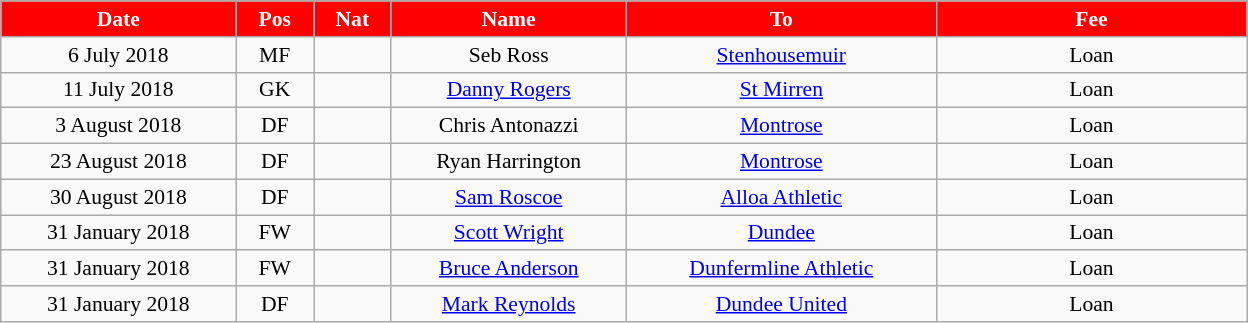<table class="wikitable"  style="text-align:center; font-size:90%; ">
<tr>
<th style="background:#FF0000; color:#FFFFFF; width:150px;">Date</th>
<th style="background:#FF0000; color:#FFFFFF; width:45px;">Pos</th>
<th style="background:#FF0000; color:#FFFFFF; width:45px;">Nat</th>
<th style="background:#FF0000; color:#FFFFFF; width:150px;">Name</th>
<th style="background:#FF0000; color:#FFFFFF; width:200px;">To</th>
<th style="background:#FF0000; color:#FFFFFF; width:200px;">Fee</th>
</tr>
<tr>
<td>6 July 2018</td>
<td>MF</td>
<td></td>
<td>Seb Ross</td>
<td> <a href='#'>Stenhousemuir</a></td>
<td>Loan</td>
</tr>
<tr>
<td>11 July 2018</td>
<td>GK</td>
<td></td>
<td><a href='#'>Danny Rogers</a></td>
<td> <a href='#'>St Mirren</a></td>
<td>Loan</td>
</tr>
<tr>
<td>3 August 2018</td>
<td>DF</td>
<td></td>
<td>Chris Antonazzi</td>
<td> <a href='#'>Montrose</a></td>
<td>Loan</td>
</tr>
<tr>
<td>23 August 2018</td>
<td>DF</td>
<td></td>
<td>Ryan Harrington</td>
<td> <a href='#'>Montrose</a></td>
<td>Loan</td>
</tr>
<tr>
<td>30 August 2018</td>
<td>DF</td>
<td></td>
<td><a href='#'>Sam Roscoe</a></td>
<td> <a href='#'>Alloa Athletic</a></td>
<td>Loan</td>
</tr>
<tr>
<td>31 January 2018</td>
<td>FW</td>
<td></td>
<td><a href='#'>Scott Wright</a></td>
<td> <a href='#'>Dundee</a></td>
<td>Loan</td>
</tr>
<tr>
<td>31 January 2018</td>
<td>FW</td>
<td></td>
<td><a href='#'>Bruce Anderson</a></td>
<td> <a href='#'>Dunfermline Athletic</a></td>
<td>Loan</td>
</tr>
<tr>
<td>31 January 2018</td>
<td>DF</td>
<td></td>
<td><a href='#'>Mark Reynolds</a></td>
<td> <a href='#'>Dundee United</a></td>
<td>Loan</td>
</tr>
</table>
